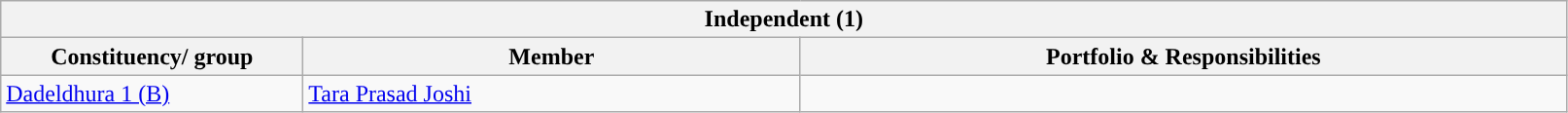<table class="wikitable">
<tr>
<th colspan="3" style="width: 800pt; background:">Independent (1)</th>
</tr>
<tr>
<th style="width:150pt;">Constituency/ group</th>
<th style="width:250pt;">Member</th>
<th>Portfolio & Responsibilities</th>
</tr>
<tr>
<td><a href='#'>Dadeldhura 1 (B)</a></td>
<td><a href='#'>Tara Prasad Joshi</a></td>
<td></td>
</tr>
</table>
